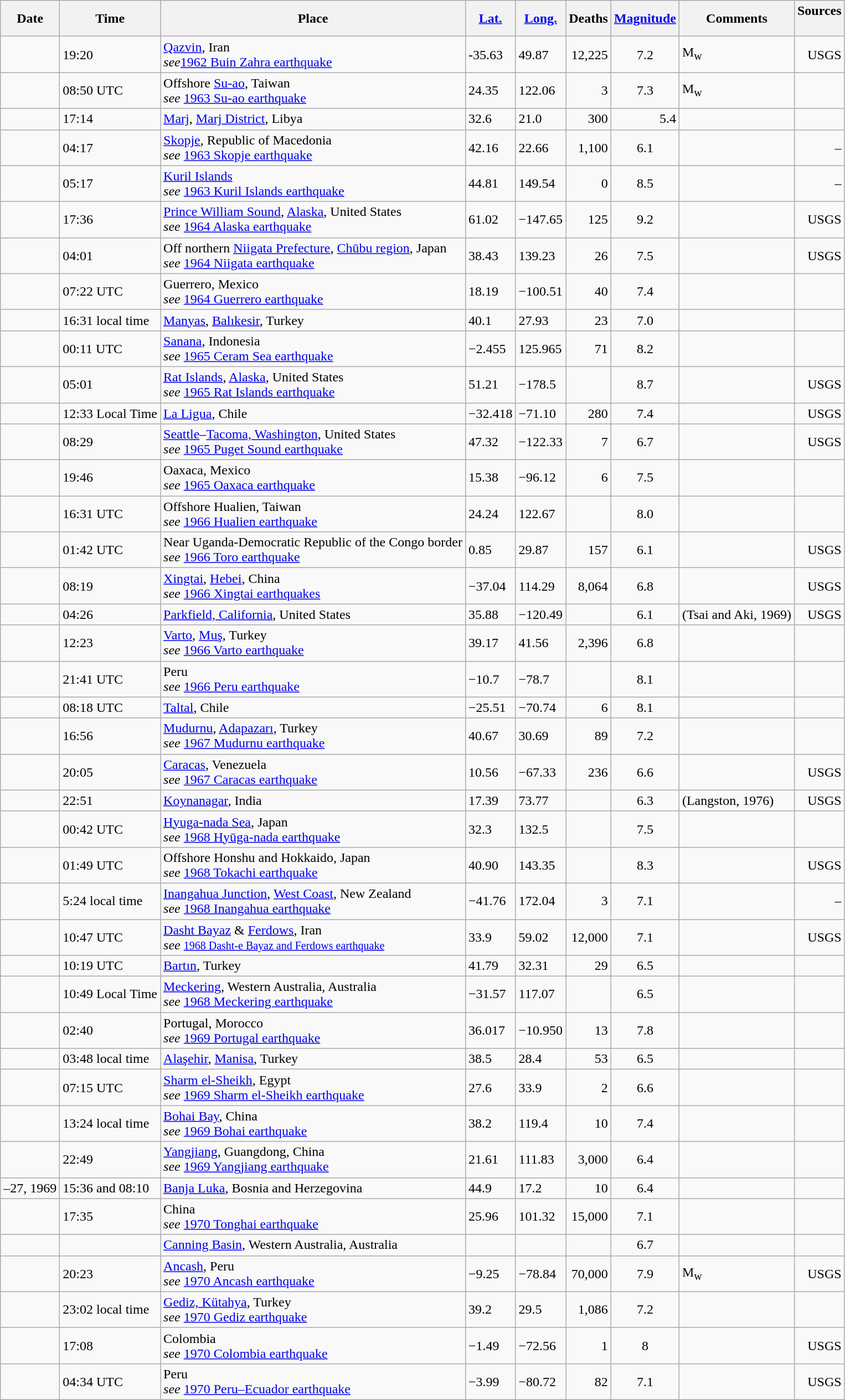<table class="wikitable sortable">
<tr>
<th>Date</th>
<th>Time</th>
<th>Place</th>
<th><a href='#'>Lat.</a></th>
<th><a href='#'>Long.</a></th>
<th> Deaths <br></th>
<th> <a href='#'>Magnitude</a> <br></th>
<th>Comments</th>
<th>Sources <br> </th>
</tr>
<tr>
<td></td>
<td>19:20</td>
<td><a href='#'>Qazvin</a>, Iran <br><em>see</em><a href='#'>1962 Buin Zahra earthquake</a></td>
<td>-35.63</td>
<td>49.87</td>
<td align="right">12,225</td>
<td align="center">7.2</td>
<td>M<sub>w</sub></td>
<td align="right">USGS</td>
</tr>
<tr>
<td></td>
<td>08:50 UTC</td>
<td>Offshore <a href='#'>Su-ao</a>, Taiwan<br><em>see</em> <a href='#'>1963 Su-ao earthquake</a></td>
<td>24.35</td>
<td>122.06</td>
<td align="right">3</td>
<td align="center">7.3</td>
<td>M<sub>w</sub></td>
<td align="right"></td>
</tr>
<tr>
<td></td>
<td>17:14</td>
<td><a href='#'>Marj</a>, <a href='#'>Marj District</a>, Libya</td>
<td>32.6</td>
<td>21.0</td>
<td align="right">300</td>
<td align="right">5.4</td>
<td></td>
<td align="right"></td>
</tr>
<tr>
<td></td>
<td>04:17</td>
<td><a href='#'>Skopje</a>, Republic of Macedonia <br><em>see</em> <a href='#'>1963 Skopje earthquake</a></td>
<td>42.16</td>
<td>22.66</td>
<td align="right">1,100</td>
<td align="center">6.1</td>
<td></td>
<td align="right">–</td>
</tr>
<tr>
<td></td>
<td>05:17</td>
<td><a href='#'>Kuril Islands</a> <br><em>see</em> <a href='#'>1963 Kuril Islands earthquake</a></td>
<td>44.81</td>
<td>149.54</td>
<td align="right">0</td>
<td align="center">8.5</td>
<td></td>
<td align="right">–</td>
</tr>
<tr>
<td></td>
<td>17:36</td>
<td><a href='#'>Prince William Sound</a>, <a href='#'>Alaska</a>, United States<br><em>see</em> <a href='#'>1964 Alaska earthquake</a></td>
<td>61.02</td>
<td>−147.65</td>
<td align="right">125</td>
<td align="center">9.2</td>
<td></td>
<td align="right">USGS</td>
</tr>
<tr>
<td></td>
<td>04:01</td>
<td>Off northern <a href='#'>Niigata Prefecture</a>, <a href='#'>Chūbu region</a>, Japan<br><em>see</em> <a href='#'>1964 Niigata earthquake</a></td>
<td>38.43</td>
<td>139.23</td>
<td align="right">26</td>
<td align="center">7.5</td>
<td></td>
<td align="right">USGS</td>
</tr>
<tr>
<td></td>
<td>07:22 UTC</td>
<td>Guerrero, Mexico<br><em>see</em> <a href='#'>1964 Guerrero earthquake</a></td>
<td>18.19</td>
<td>−100.51</td>
<td align="right">40</td>
<td align="center">7.4</td>
<td></td>
<td align="right"></td>
</tr>
<tr>
<td></td>
<td>16:31 local time</td>
<td><a href='#'>Manyas</a>, <a href='#'>Balıkesir</a>, Turkey</td>
<td>40.1</td>
<td>27.93</td>
<td align="right">23</td>
<td align="center">7.0</td>
<td></td>
<td align="right"></td>
</tr>
<tr>
<td></td>
<td>00:11 UTC</td>
<td><a href='#'>Sanana</a>, Indonesia <br><em>see</em> <a href='#'>1965 Ceram Sea earthquake</a></td>
<td>−2.455</td>
<td>125.965</td>
<td align="right">71</td>
<td align="center">8.2</td>
<td></td>
<td align="right"></td>
</tr>
<tr>
<td></td>
<td>05:01</td>
<td><a href='#'>Rat Islands</a>, <a href='#'>Alaska</a>, United States<br><em>see</em> <a href='#'>1965 Rat Islands earthquake</a></td>
<td>51.21</td>
<td>−178.5</td>
<td></td>
<td align="center">8.7</td>
<td></td>
<td align="right">USGS</td>
</tr>
<tr>
<td></td>
<td>12:33 Local Time</td>
<td><a href='#'>La Ligua</a>, Chile</td>
<td>−32.418</td>
<td>−71.10</td>
<td align="right">280</td>
<td align="center">7.4</td>
<td></td>
<td align="right">USGS</td>
</tr>
<tr>
<td></td>
<td>08:29</td>
<td><a href='#'>Seattle</a>–<a href='#'>Tacoma, Washington</a>, United States<br><em>see</em> <a href='#'>1965 Puget Sound earthquake</a></td>
<td>47.32</td>
<td>−122.33</td>
<td align="right">7</td>
<td align="center">6.7</td>
<td></td>
<td align="right">USGS</td>
</tr>
<tr>
<td></td>
<td>19:46</td>
<td>Oaxaca, Mexico <br><em>see</em> <a href='#'>1965 Oaxaca earthquake</a></td>
<td>15.38</td>
<td>−96.12</td>
<td align="right">6</td>
<td align="center">7.5</td>
<td></td>
<td align="right"></td>
</tr>
<tr>
<td></td>
<td>16:31 UTC</td>
<td>Offshore Hualien, Taiwan<br><em>see</em> <a href='#'>1966 Hualien earthquake</a></td>
<td>24.24</td>
<td>122.67</td>
<td></td>
<td align="center">8.0</td>
<td></td>
<td align="right"></td>
</tr>
<tr>
<td></td>
<td>01:42 UTC</td>
<td>Near Uganda-Democratic Republic of the Congo border <br><em>see</em> <a href='#'>1966 Toro earthquake</a></td>
<td>0.85</td>
<td>29.87</td>
<td align="right">157</td>
<td align="center">6.1</td>
<td></td>
<td align="right">USGS</td>
</tr>
<tr>
<td></td>
<td>08:19</td>
<td><a href='#'>Xingtai</a>, <a href='#'>Hebei</a>, China<br><em>see</em> <a href='#'>1966 Xingtai earthquakes</a></td>
<td>−37.04</td>
<td>114.29</td>
<td align="right">8,064</td>
<td align="center">6.8</td>
<td></td>
<td align="right">USGS</td>
</tr>
<tr>
<td></td>
<td>04:26</td>
<td><a href='#'>Parkfield, California</a>, United States</td>
<td>35.88</td>
<td>−120.49</td>
<td></td>
<td align="center">6.1</td>
<td> (Tsai and Aki, 1969)</td>
<td align="right">USGS</td>
</tr>
<tr>
<td></td>
<td>12:23</td>
<td><a href='#'>Varto</a>, <a href='#'>Muş</a>, Turkey <br><em>see</em> <a href='#'>1966 Varto earthquake</a></td>
<td>39.17</td>
<td>41.56</td>
<td align="right">2,396</td>
<td align="center">6.8</td>
<td></td>
<td align="right"></td>
</tr>
<tr>
<td></td>
<td>21:41 UTC</td>
<td>Peru <br><em>see</em> <a href='#'>1966 Peru earthquake</a></td>
<td>−10.7</td>
<td>−78.7</td>
<td align="right"></td>
<td align="center">8.1</td>
<td></td>
<td align="right"></td>
</tr>
<tr>
<td></td>
<td>08:18 UTC</td>
<td><a href='#'>Taltal</a>, Chile</td>
<td>−25.51</td>
<td>−70.74</td>
<td align="right">6</td>
<td align="center">8.1</td>
<td></td>
<td align="right"></td>
</tr>
<tr>
<td></td>
<td>16:56</td>
<td><a href='#'>Mudurnu</a>, <a href='#'>Adapazarı</a>, Turkey <br><em>see</em> <a href='#'>1967 Mudurnu earthquake</a></td>
<td>40.67</td>
<td>30.69</td>
<td align="right">89</td>
<td align="center">7.2</td>
<td></td>
<td align="right"></td>
</tr>
<tr>
<td></td>
<td>20:05</td>
<td><a href='#'>Caracas</a>, Venezuela<br><em>see</em> <a href='#'>1967 Caracas earthquake</a></td>
<td>10.56</td>
<td>−67.33</td>
<td align="right">236</td>
<td align="center">6.6</td>
<td></td>
<td align="right">USGS</td>
</tr>
<tr>
<td></td>
<td>22:51</td>
<td><a href='#'>Koynanagar</a>, India</td>
<td>17.39</td>
<td>73.77</td>
<td></td>
<td align="center">6.3</td>
<td> (Langston, 1976)</td>
<td align="right">USGS</td>
</tr>
<tr>
<td></td>
<td>00:42 UTC</td>
<td><a href='#'>Hyuga-nada Sea</a>, Japan<br><em>see</em> <a href='#'>1968 Hyūga-nada earthquake</a></td>
<td>32.3</td>
<td>132.5</td>
<td align="right"></td>
<td align="center">7.5</td>
<td></td>
<td align="right"></td>
</tr>
<tr>
<td></td>
<td>01:49 UTC</td>
<td>Offshore Honshu and Hokkaido, Japan<br><em>see</em> <a href='#'>1968 Tokachi earthquake</a></td>
<td>40.90</td>
<td>143.35</td>
<td align="right"></td>
<td align="center">8.3</td>
<td></td>
<td align="right">USGS</td>
</tr>
<tr>
<td></td>
<td>5:24 local time</td>
<td><a href='#'>Inangahua Junction</a>, <a href='#'>West Coast</a>, New Zealand <br><em>see</em> <a href='#'>1968 Inangahua earthquake</a></td>
<td>−41.76</td>
<td>172.04</td>
<td align="right">3</td>
<td align="center">7.1</td>
<td></td>
<td align="right">–</td>
</tr>
<tr>
<td></td>
<td>10:47 UTC</td>
<td><a href='#'>Dasht Bayaz</a> & <a href='#'>Ferdows</a>, Iran<br><em>see</em> <small><a href='#'>1968 Dasht-e Bayaz and Ferdows earthquake</a></small></td>
<td>33.9</td>
<td>59.02</td>
<td align="right">12,000</td>
<td align="center">7.1</td>
<td></td>
<td align="right">USGS</td>
</tr>
<tr>
<td></td>
<td>10:19 UTC</td>
<td><a href='#'>Bartın</a>, Turkey</td>
<td>41.79</td>
<td>32.31</td>
<td align="right">29</td>
<td align="center">6.5</td>
<td></td>
<td align="right"></td>
</tr>
<tr>
<td></td>
<td>10:49 Local Time</td>
<td><a href='#'>Meckering</a>, Western Australia, Australia<br><em>see</em> <a href='#'>1968 Meckering earthquake</a></td>
<td>−31.57</td>
<td>117.07</td>
<td align="right"></td>
<td align="center">6.5</td>
<td></td>
<td></td>
</tr>
<tr>
<td></td>
<td>02:40</td>
<td>Portugal, Morocco<br><em>see</em> <a href='#'>1969 Portugal earthquake</a></td>
<td>36.017</td>
<td>−10.950</td>
<td align="right">13</td>
<td align="center">7.8</td>
<td></td>
<td align="right"></td>
</tr>
<tr>
<td></td>
<td>03:48 local time</td>
<td><a href='#'>Alaşehir</a>, <a href='#'>Manisa</a>, Turkey</td>
<td>38.5</td>
<td>28.4</td>
<td align="right">53</td>
<td align="center">6.5</td>
<td></td>
<td align="right"></td>
</tr>
<tr>
<td></td>
<td>07:15 UTC</td>
<td><a href='#'>Sharm el-Sheikh</a>, Egypt <br> <em>see</em> <a href='#'>1969 Sharm el-Sheikh earthquake</a></td>
<td>27.6</td>
<td>33.9</td>
<td align="right">2</td>
<td align="center">6.6</td>
<td></td>
<td align="right"></td>
</tr>
<tr>
<td></td>
<td>13:24 local time</td>
<td><a href='#'>Bohai Bay</a>, China<br><em>see</em> <a href='#'>1969 Bohai earthquake</a></td>
<td>38.2</td>
<td>119.4</td>
<td align="right">10</td>
<td align="center">7.4</td>
<td></td>
<td align="right"></td>
</tr>
<tr>
<td></td>
<td>22:49</td>
<td><a href='#'>Yangjiang</a>, Guangdong, China<br><em>see</em> <a href='#'>1969 Yangjiang earthquake</a></td>
<td>21.61</td>
<td>111.83</td>
<td align="right">3,000</td>
<td align="center">6.4</td>
<td></td>
<td align="right"></td>
</tr>
<tr>
<td>–27, 1969</td>
<td>15:36 and 08:10</td>
<td><a href='#'>Banja Luka</a>, Bosnia and Herzegovina</td>
<td>44.9</td>
<td>17.2</td>
<td align="right">10</td>
<td align="center">6.4</td>
<td></td>
<td align="right"></td>
</tr>
<tr>
<td></td>
<td>17:35</td>
<td>China<br><em>see</em> <a href='#'>1970 Tonghai earthquake</a></td>
<td>25.96</td>
<td>101.32</td>
<td align="right">15,000</td>
<td align="center">7.1</td>
<td></td>
<td align="right"></td>
</tr>
<tr>
<td></td>
<td></td>
<td><a href='#'>Canning Basin</a>, Western Australia, Australia</td>
<td></td>
<td></td>
<td align="right"></td>
<td align="center">6.7</td>
<td></td>
<td align="right"></td>
</tr>
<tr>
<td></td>
<td>20:23</td>
<td><a href='#'>Ancash</a>, Peru <br> <em>see</em> <a href='#'>1970 Ancash earthquake</a></td>
<td>−9.25</td>
<td>−78.84</td>
<td align="right">70,000</td>
<td align="center">7.9</td>
<td>M<sub>w</sub></td>
<td align="right">USGS</td>
</tr>
<tr>
<td></td>
<td>23:02 local time</td>
<td><a href='#'>Gediz, Kütahya</a>, Turkey <br> <em>see</em> <a href='#'>1970 Gediz earthquake</a></td>
<td>39.2</td>
<td>29.5</td>
<td align="right">1,086</td>
<td align="center">7.2</td>
<td></td>
<td align="right"></td>
</tr>
<tr>
<td></td>
<td>17:08</td>
<td>Colombia <br> <em>see</em> <a href='#'>1970 Colombia earthquake</a></td>
<td>−1.49</td>
<td>−72.56</td>
<td align="right">1</td>
<td align="center">8</td>
<td></td>
<td align="right">USGS</td>
</tr>
<tr>
<td></td>
<td>04:34 UTC</td>
<td>Peru<br><em>see</em> <a href='#'>1970 Peru–Ecuador earthquake</a></td>
<td>−3.99</td>
<td>−80.72</td>
<td align="right">82</td>
<td align="center">7.1</td>
<td></td>
<td align="right">USGS</td>
</tr>
</table>
